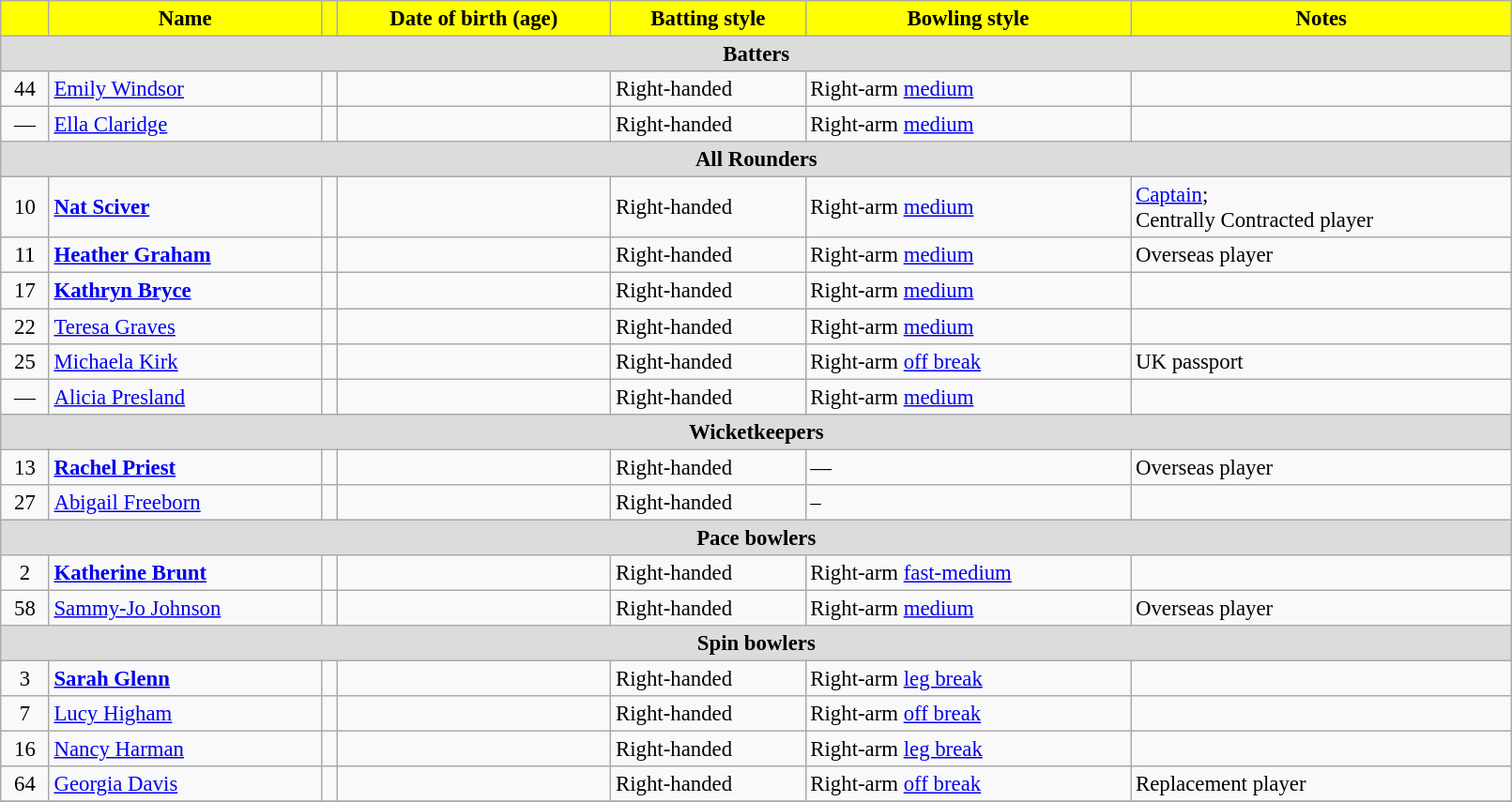<table class="wikitable" style="font-size:95%;" width="85%">
<tr>
<th style="background:yellow; color:black"></th>
<th style="background:yellow; color:black">Name</th>
<th style="background:yellow; color:black"></th>
<th style="background:yellow; color:black">Date of birth (age)</th>
<th style="background:yellow; color:black">Batting style</th>
<th style="background:yellow; color:black">Bowling style</th>
<th style="background:yellow; color:black">Notes</th>
</tr>
<tr>
<th colspan="7" style="background: #DCDCDC" align=right>Batters</th>
</tr>
<tr>
<td style="text-align:center">44</td>
<td><a href='#'>Emily Windsor</a></td>
<td style="text-align:center"></td>
<td></td>
<td>Right-handed</td>
<td>Right-arm <a href='#'>medium</a></td>
<td></td>
</tr>
<tr>
<td style="text-align:center">—</td>
<td><a href='#'>Ella Claridge</a></td>
<td style="text-align:center"></td>
<td></td>
<td>Right-handed</td>
<td>Right-arm <a href='#'>medium</a></td>
<td></td>
</tr>
<tr>
<th colspan="7" style="background: #DCDCDC" align=right>All Rounders</th>
</tr>
<tr>
<td style="text-align:center">10</td>
<td><strong><a href='#'>Nat Sciver</a></strong></td>
<td style="text-align:center"></td>
<td></td>
<td>Right-handed</td>
<td>Right-arm <a href='#'>medium</a></td>
<td><a href='#'>Captain</a>; <br>Centrally Contracted player</td>
</tr>
<tr>
<td style="text-align:center">11</td>
<td><strong><a href='#'>Heather Graham</a></strong></td>
<td style="text-align:center"></td>
<td></td>
<td>Right-handed</td>
<td>Right-arm <a href='#'>medium</a></td>
<td>Overseas player</td>
</tr>
<tr>
<td style="text-align:center">17</td>
<td><strong><a href='#'>Kathryn Bryce</a></strong></td>
<td style="text-align:center"></td>
<td></td>
<td>Right-handed</td>
<td>Right-arm <a href='#'>medium</a></td>
<td></td>
</tr>
<tr>
<td style="text-align:center">22</td>
<td><a href='#'>Teresa Graves</a></td>
<td style="text-align:center"></td>
<td></td>
<td>Right-handed</td>
<td>Right-arm <a href='#'>medium</a></td>
<td></td>
</tr>
<tr>
<td style="text-align:center">25</td>
<td><a href='#'>Michaela Kirk</a></td>
<td style="text-align:center"></td>
<td></td>
<td>Right-handed</td>
<td>Right-arm <a href='#'>off break</a></td>
<td>UK passport</td>
</tr>
<tr>
<td style="text-align:center">—</td>
<td><a href='#'>Alicia Presland</a></td>
<td style="text-align:center"></td>
<td></td>
<td>Right-handed</td>
<td>Right-arm <a href='#'>medium</a></td>
<td></td>
</tr>
<tr>
<th colspan="7" style="background: #DCDCDC" align=right>Wicketkeepers</th>
</tr>
<tr>
<td style="text-align:center">13</td>
<td><strong><a href='#'>Rachel Priest</a></strong></td>
<td style="text-align:center"></td>
<td></td>
<td>Right-handed</td>
<td>—</td>
<td>Overseas player</td>
</tr>
<tr>
<td style="text-align:center">27</td>
<td><a href='#'>Abigail Freeborn</a></td>
<td style="text-align:center"></td>
<td></td>
<td>Right-handed</td>
<td>–</td>
<td></td>
</tr>
<tr>
<th colspan="7" style="background: #DCDCDC" align=right>Pace bowlers</th>
</tr>
<tr>
<td style="text-align:center">2</td>
<td><strong><a href='#'>Katherine Brunt</a></strong></td>
<td style="text-align:center"></td>
<td></td>
<td>Right-handed</td>
<td>Right-arm <a href='#'>fast-medium</a></td>
<td></td>
</tr>
<tr>
<td style="text-align:center">58</td>
<td><a href='#'>Sammy-Jo Johnson</a></td>
<td style="text-align:center"></td>
<td></td>
<td>Right-handed</td>
<td>Right-arm <a href='#'>medium</a></td>
<td>Overseas player</td>
</tr>
<tr>
<th colspan="7" style="background: #DCDCDC" align=right>Spin bowlers</th>
</tr>
<tr>
<td style="text-align:center">3</td>
<td><strong><a href='#'>Sarah Glenn</a></strong></td>
<td style="text-align:center"></td>
<td></td>
<td>Right-handed</td>
<td>Right-arm <a href='#'>leg break</a></td>
<td></td>
</tr>
<tr>
<td style="text-align:center">7</td>
<td><a href='#'>Lucy Higham</a></td>
<td style="text-align:center"></td>
<td></td>
<td>Right-handed</td>
<td>Right-arm <a href='#'>off break</a></td>
<td></td>
</tr>
<tr>
<td style="text-align:center">16</td>
<td><a href='#'>Nancy Harman</a></td>
<td style="text-align:center"></td>
<td></td>
<td>Right-handed</td>
<td>Right-arm <a href='#'>leg break</a></td>
<td></td>
</tr>
<tr>
<td style="text-align:center">64</td>
<td><a href='#'>Georgia Davis</a></td>
<td style="text-align:center"></td>
<td></td>
<td>Right-handed</td>
<td>Right-arm <a href='#'>off break</a></td>
<td>Replacement player</td>
</tr>
<tr>
</tr>
</table>
